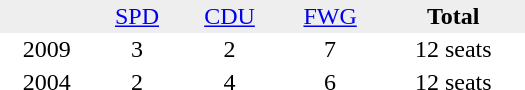<table border="0" cellpadding="2" cellspacing="0" width="350">
<tr bgcolor="#eeeeee" align="center">
<td></td>
<td><a href='#'>SPD</a></td>
<td><a href='#'>CDU</a></td>
<td><a href='#'>FWG</a></td>
<td><strong>Total</strong></td>
</tr>
<tr align="center">
<td>2009</td>
<td>3</td>
<td>2</td>
<td>7</td>
<td>12 seats</td>
</tr>
<tr align="center">
<td>2004</td>
<td>2</td>
<td>4</td>
<td>6</td>
<td>12 seats</td>
</tr>
</table>
